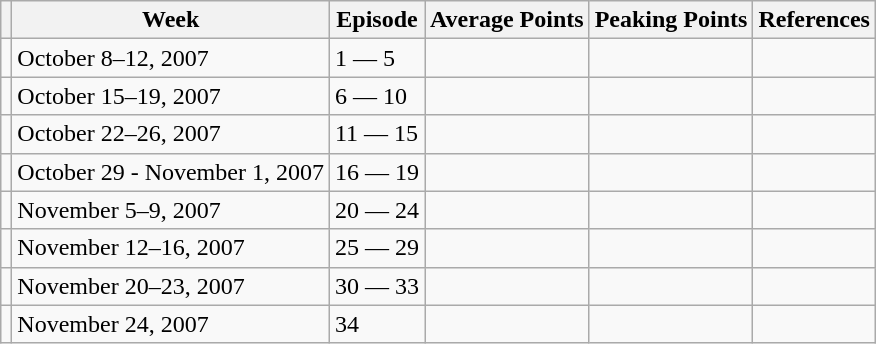<table class="wikitable">
<tr>
<th></th>
<th>Week</th>
<th>Episode</th>
<th>Average Points</th>
<th>Peaking Points</th>
<th>References</th>
</tr>
<tr>
<td></td>
<td>October 8–12, 2007</td>
<td>1 — 5</td>
<td></td>
<td></td>
<td></td>
</tr>
<tr>
<td></td>
<td>October 15–19, 2007</td>
<td>6 — 10</td>
<td></td>
<td></td>
<td></td>
</tr>
<tr>
<td></td>
<td>October 22–26, 2007</td>
<td>11 — 15</td>
<td></td>
<td></td>
<td></td>
</tr>
<tr>
<td></td>
<td>October 29 - November 1, 2007</td>
<td>16 — 19</td>
<td></td>
<td></td>
<td></td>
</tr>
<tr>
<td></td>
<td>November 5–9, 2007</td>
<td>20 — 24</td>
<td></td>
<td></td>
<td></td>
</tr>
<tr>
<td></td>
<td>November 12–16, 2007</td>
<td>25 — 29</td>
<td></td>
<td></td>
<td></td>
</tr>
<tr>
<td></td>
<td>November 20–23, 2007</td>
<td>30 — 33</td>
<td></td>
<td></td>
<td></td>
</tr>
<tr>
<td></td>
<td>November 24, 2007</td>
<td>34</td>
<td></td>
<td></td>
<td></td>
</tr>
</table>
